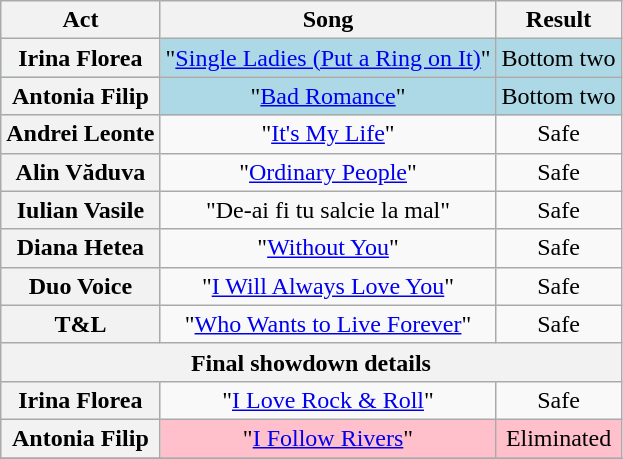<table class="wikitable plainrowheaders" style="text-align:center;">
<tr>
<th scope="col">Act</th>
<th scope="col">Song</th>
<th scope="col">Result</th>
</tr>
<tr style="background:lightblue;">
<th scope="row">Irina Florea</th>
<td>"<a href='#'>Single Ladies (Put a Ring on It)</a>"</td>
<td>Bottom two</td>
</tr>
<tr style="background:lightblue;">
<th scope="row">Antonia Filip</th>
<td>"<a href='#'>Bad Romance</a>"</td>
<td>Bottom two</td>
</tr>
<tr>
<th scope="row">Andrei Leonte</th>
<td>"<a href='#'>It's My Life</a>"</td>
<td>Safe</td>
</tr>
<tr>
<th scope="row">Alin Văduva</th>
<td>"<a href='#'>Ordinary People</a>"</td>
<td>Safe</td>
</tr>
<tr>
<th scope="row">Iulian Vasile</th>
<td>"De-ai fi tu salcie la mal"</td>
<td>Safe</td>
</tr>
<tr>
<th scope="row">Diana Hetea</th>
<td>"<a href='#'>Without You</a>"</td>
<td>Safe</td>
</tr>
<tr>
<th scope="row">Duo Voice</th>
<td>"<a href='#'>I Will Always Love You</a>"</td>
<td>Safe</td>
</tr>
<tr>
<th scope="row">T&L</th>
<td>"<a href='#'>Who Wants to Live Forever</a>"</td>
<td>Safe</td>
</tr>
<tr>
<th colspan="4">Final showdown details</th>
</tr>
<tr>
<th scope="row">Irina Florea</th>
<td>"<a href='#'>I Love Rock & Roll</a>"</td>
<td>Safe</td>
</tr>
<tr style="background:pink;">
<th scope="row">Antonia Filip</th>
<td>"<a href='#'>I Follow Rivers</a>"</td>
<td>Eliminated</td>
</tr>
<tr>
</tr>
</table>
